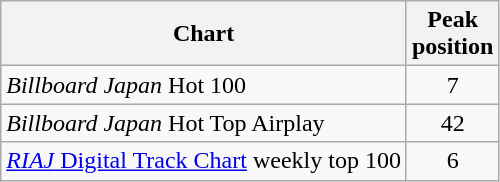<table class="wikitable sortable" style="text-align:center;">
<tr>
<th>Chart</th>
<th>Peak<br>position</th>
</tr>
<tr>
<td align="left"><em>Billboard Japan</em> Hot 100</td>
<td>7</td>
</tr>
<tr>
<td align="left"><em>Billboard Japan</em> Hot Top Airplay</td>
<td>42</td>
</tr>
<tr>
<td align="left"><a href='#'><em>RIAJ</em> Digital Track Chart</a> weekly top 100</td>
<td>6</td>
</tr>
</table>
